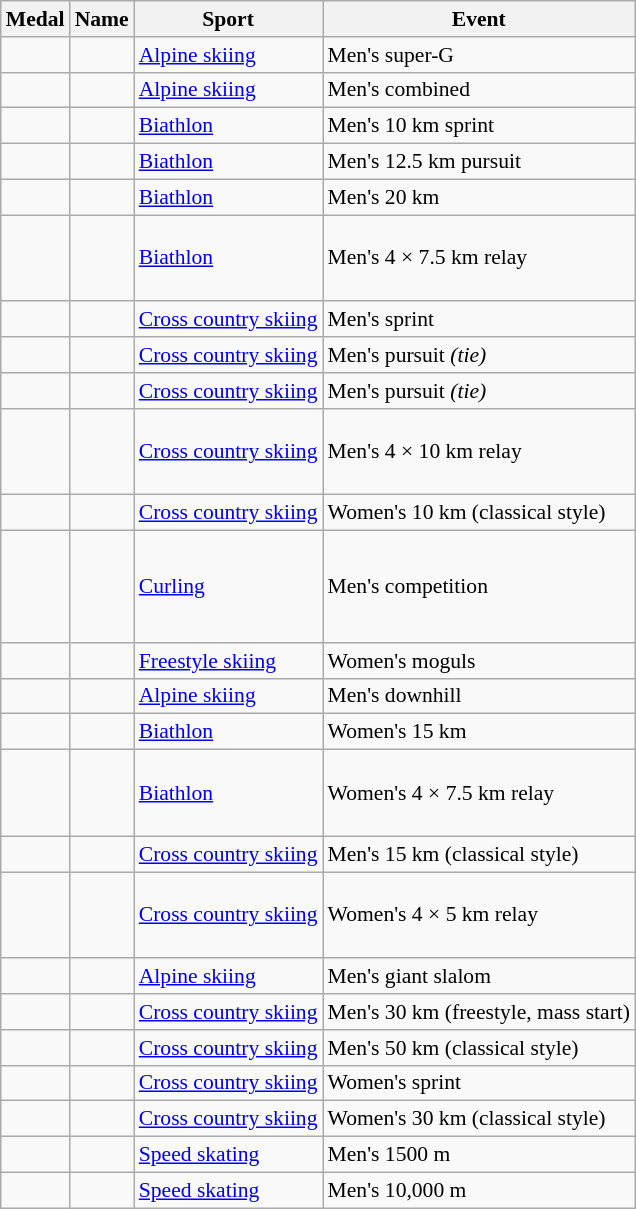<table class="wikitable sortable" style="font-size:90%">
<tr>
<th>Medal</th>
<th>Name</th>
<th>Sport</th>
<th>Event</th>
</tr>
<tr>
<td></td>
<td></td>
<td><a href='#'>Alpine skiing</a></td>
<td>Men's super-G</td>
</tr>
<tr>
<td></td>
<td></td>
<td><a href='#'>Alpine skiing</a></td>
<td>Men's combined</td>
</tr>
<tr>
<td></td>
<td></td>
<td><a href='#'>Biathlon</a></td>
<td>Men's 10 km sprint</td>
</tr>
<tr>
<td></td>
<td></td>
<td><a href='#'>Biathlon</a></td>
<td>Men's 12.5 km pursuit</td>
</tr>
<tr>
<td></td>
<td></td>
<td><a href='#'>Biathlon</a></td>
<td>Men's 20 km</td>
</tr>
<tr>
<td></td>
<td> <br>  <br>  <br> </td>
<td><a href='#'>Biathlon</a></td>
<td>Men's 4 × 7.5 km relay</td>
</tr>
<tr>
<td></td>
<td></td>
<td><a href='#'>Cross country skiing</a></td>
<td>Men's sprint</td>
</tr>
<tr>
<td></td>
<td></td>
<td><a href='#'>Cross country skiing</a></td>
<td>Men's pursuit <em>(tie)</em></td>
</tr>
<tr>
<td></td>
<td></td>
<td><a href='#'>Cross country skiing</a></td>
<td>Men's pursuit <em>(tie)</em></td>
</tr>
<tr>
<td></td>
<td> <br>  <br>  <br> </td>
<td><a href='#'>Cross country skiing</a></td>
<td>Men's 4 × 10 km relay</td>
</tr>
<tr>
<td></td>
<td></td>
<td><a href='#'>Cross country skiing</a></td>
<td>Women's 10 km (classical style)</td>
</tr>
<tr>
<td></td>
<td> <br>  <br>  <br>  <br> </td>
<td><a href='#'>Curling</a></td>
<td>Men's competition</td>
</tr>
<tr>
<td></td>
<td></td>
<td><a href='#'>Freestyle skiing</a></td>
<td>Women's moguls</td>
</tr>
<tr>
<td></td>
<td></td>
<td><a href='#'>Alpine skiing</a></td>
<td>Men's downhill</td>
</tr>
<tr>
<td></td>
<td></td>
<td><a href='#'>Biathlon</a></td>
<td>Women's 15 km</td>
</tr>
<tr>
<td></td>
<td> <br>  <br>  <br> </td>
<td><a href='#'>Biathlon</a></td>
<td>Women's 4 × 7.5 km relay</td>
</tr>
<tr>
<td></td>
<td></td>
<td><a href='#'>Cross country skiing</a></td>
<td>Men's 15 km (classical style)</td>
</tr>
<tr>
<td></td>
<td> <br>  <br>  <br> </td>
<td><a href='#'>Cross country skiing</a></td>
<td>Women's 4 × 5 km relay</td>
</tr>
<tr>
<td></td>
<td></td>
<td><a href='#'>Alpine skiing</a></td>
<td>Men's giant slalom</td>
</tr>
<tr>
<td></td>
<td></td>
<td><a href='#'>Cross country skiing</a></td>
<td>Men's 30 km (freestyle, mass start)</td>
</tr>
<tr>
<td></td>
<td></td>
<td><a href='#'>Cross country skiing</a></td>
<td>Men's 50 km (classical style)</td>
</tr>
<tr>
<td></td>
<td></td>
<td><a href='#'>Cross country skiing</a></td>
<td>Women's sprint</td>
</tr>
<tr>
<td></td>
<td></td>
<td><a href='#'>Cross country skiing</a></td>
<td>Women's 30 km (classical style)</td>
</tr>
<tr>
<td></td>
<td></td>
<td><a href='#'>Speed skating</a></td>
<td>Men's 1500 m</td>
</tr>
<tr>
<td></td>
<td></td>
<td><a href='#'>Speed skating</a></td>
<td>Men's 10,000 m</td>
</tr>
</table>
